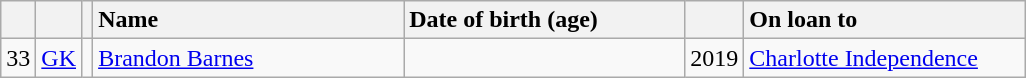<table class="wikitable sortable" style="text-align:center;">
<tr>
<th></th>
<th></th>
<th></th>
<th style="text-align:left; width:200px;">Name</th>
<th style="text-align:left; width:180px;">Date of birth (age)</th>
<th></th>
<th style="text-align:left; width:180px;">On loan to</th>
</tr>
<tr>
<td>33</td>
<td><a href='#'>GK</a></td>
<td></td>
<td style="text-align:left" data-sort-value="Barnes, Brandon"><a href='#'>Brandon Barnes</a></td>
<td style="text-align:left"></td>
<td>2019</td>
<td style="text-align:left;"><a href='#'>Charlotte Independence</a></td>
</tr>
</table>
